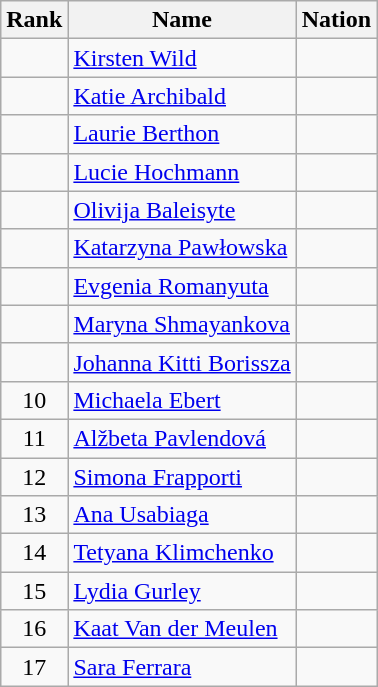<table class="wikitable sortable" style="text-align:center">
<tr>
<th>Rank</th>
<th>Name</th>
<th>Nation</th>
</tr>
<tr>
<td></td>
<td align=left><a href='#'>Kirsten Wild</a></td>
<td align=left></td>
</tr>
<tr>
<td></td>
<td align=left><a href='#'>Katie Archibald</a></td>
<td align=left></td>
</tr>
<tr>
<td></td>
<td align=left><a href='#'>Laurie Berthon</a></td>
<td align=left></td>
</tr>
<tr>
<td></td>
<td align=left><a href='#'>Lucie Hochmann</a></td>
<td align=left></td>
</tr>
<tr>
<td></td>
<td align=left><a href='#'>Olivija Baleisyte</a></td>
<td align=left></td>
</tr>
<tr>
<td></td>
<td align=left><a href='#'>Katarzyna Pawłowska</a></td>
<td align=left></td>
</tr>
<tr>
<td></td>
<td align=left><a href='#'>Evgenia Romanyuta</a></td>
<td align=left></td>
</tr>
<tr>
<td></td>
<td align=left><a href='#'>Maryna Shmayankova</a></td>
<td align=left></td>
</tr>
<tr>
<td></td>
<td align=left><a href='#'>Johanna Kitti Borissza</a></td>
<td align=left></td>
</tr>
<tr>
<td>10</td>
<td align=left><a href='#'>Michaela Ebert</a></td>
<td align=left></td>
</tr>
<tr>
<td>11</td>
<td align=left><a href='#'>Alžbeta Pavlendová</a></td>
<td align=left></td>
</tr>
<tr>
<td>12</td>
<td align=left><a href='#'>Simona Frapporti</a></td>
<td align=left></td>
</tr>
<tr>
<td>13</td>
<td align=left><a href='#'>Ana Usabiaga</a></td>
<td align=left></td>
</tr>
<tr>
<td>14</td>
<td align=left><a href='#'>Tetyana Klimchenko</a></td>
<td align=left></td>
</tr>
<tr>
<td>15</td>
<td align=left><a href='#'>Lydia Gurley</a></td>
<td align=left></td>
</tr>
<tr>
<td>16</td>
<td align=left><a href='#'>Kaat Van der Meulen</a></td>
<td align=left></td>
</tr>
<tr>
<td>17</td>
<td align=left><a href='#'>Sara Ferrara</a></td>
<td align=left></td>
</tr>
</table>
